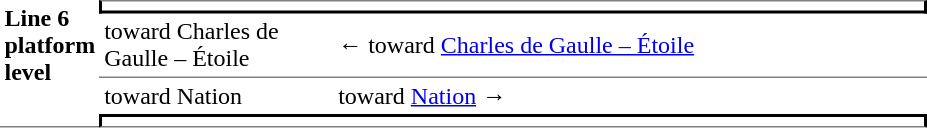<table border=0 cellspacing=0 cellpadding=3>
<tr>
<td style="border-bottom:solid 1px gray;" width=50 rowspan=10 valign=top><strong>Line 6 platform level</strong></td>
<td style="border-top:solid 1px gray;border-right:solid 2px black;border-left:solid 2px black;border-bottom:solid 2px black;text-align:center;" colspan=2></td>
</tr>
<tr>
<td style="border-bottom:solid 1px gray;" width=150>toward Charles de Gaulle – Étoile</td>
<td style="border-bottom:solid 1px gray;" width=390>←   toward <a href='#'>Charles de Gaulle – Étoile</a> </td>
</tr>
<tr>
<td>toward Nation</td>
<td>   toward <a href='#'>Nation</a>  →</td>
</tr>
<tr>
<td style="border-top:solid 2px black;border-right:solid 2px black;border-left:solid 2px black;border-bottom:solid 1px gray;text-align:center;" colspan=2></td>
</tr>
</table>
